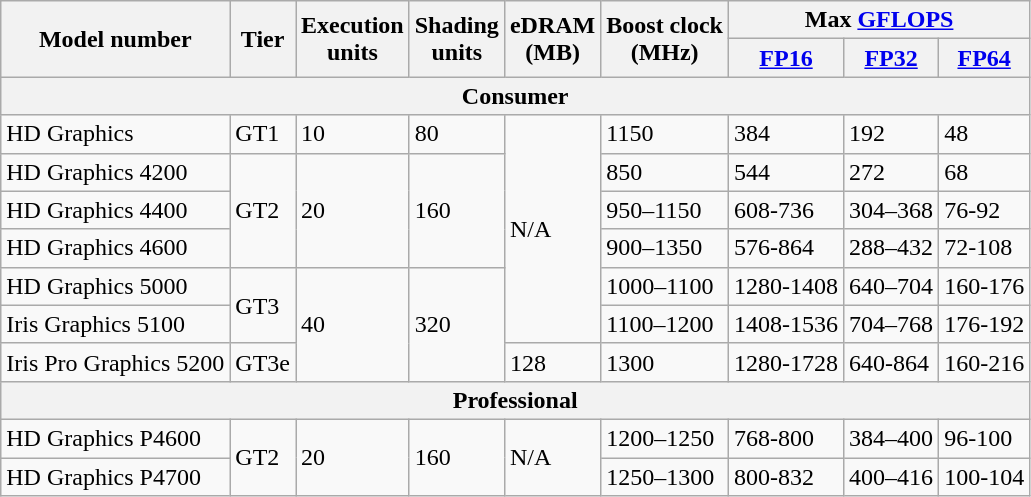<table class="wikitable">
<tr>
<th rowspan="2">Model number</th>
<th rowspan="2">Tier</th>
<th rowspan="2">Execution <br> units</th>
<th rowspan="2">Shading <br> units</th>
<th rowspan="2">eDRAM<br>(MB)</th>
<th rowspan="2">Boost clock<br>(MHz)</th>
<th colspan=3>Max <a href='#'>GFLOPS</a></th>
</tr>
<tr>
<th><a href='#'>FP16</a></th>
<th><a href='#'>FP32</a></th>
<th><a href='#'>FP64</a></th>
</tr>
<tr>
<th colspan=9>Consumer</th>
</tr>
<tr>
<td>HD Graphics</td>
<td>GT1</td>
<td>10</td>
<td>80</td>
<td rowspan="6">N/A</td>
<td>1150</td>
<td>384</td>
<td>192</td>
<td>48</td>
</tr>
<tr>
<td>HD Graphics 4200</td>
<td rowspan="3">GT2</td>
<td rowspan="3">20</td>
<td rowspan="3">160</td>
<td>850</td>
<td>544</td>
<td>272</td>
<td>68</td>
</tr>
<tr>
<td>HD Graphics 4400</td>
<td>950–1150</td>
<td>608-736</td>
<td>304–368</td>
<td>76-92</td>
</tr>
<tr>
<td>HD Graphics 4600</td>
<td>900–1350</td>
<td>576-864</td>
<td>288–432</td>
<td>72-108</td>
</tr>
<tr>
<td>HD Graphics 5000</td>
<td rowspan="2">GT3</td>
<td rowspan="3">40</td>
<td rowspan="3">320</td>
<td>1000–1100</td>
<td>1280-1408</td>
<td>640–704</td>
<td>160-176</td>
</tr>
<tr>
<td>Iris Graphics 5100</td>
<td>1100–1200</td>
<td>1408-1536</td>
<td>704–768</td>
<td>176-192</td>
</tr>
<tr>
<td>Iris Pro Graphics 5200</td>
<td>GT3e</td>
<td>128</td>
<td>1300</td>
<td>1280-1728</td>
<td>640-864</td>
<td>160-216</td>
</tr>
<tr>
<th colspan=9>Professional</th>
</tr>
<tr>
<td>HD Graphics P4600</td>
<td rowspan="2">GT2</td>
<td rowspan="2">20</td>
<td rowspan="2">160</td>
<td rowspan="2">N/A</td>
<td>1200–1250</td>
<td>768-800</td>
<td>384–400</td>
<td>96-100</td>
</tr>
<tr>
<td>HD Graphics P4700</td>
<td>1250–1300</td>
<td>800-832</td>
<td>400–416</td>
<td>100-104</td>
</tr>
</table>
